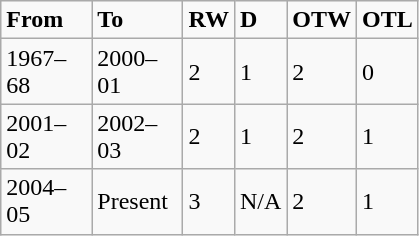<table class="wikitable center">
<tr>
<td style="width: 40pt;"><strong>From</strong></td>
<td style="width: 40pt;"><strong>To</strong></td>
<td style="width: 15pt;"><strong>RW</strong></td>
<td style="width: 15pt;"><strong>D</strong></td>
<td style="width: 15pt;"><strong>OTW</strong></td>
<td style="width: 15pt;"><strong>OTL</strong></td>
</tr>
<tr>
<td>1967–68</td>
<td>2000–01</td>
<td>2</td>
<td>1</td>
<td>2</td>
<td>0</td>
</tr>
<tr>
<td>2001–02</td>
<td>2002–03</td>
<td>2</td>
<td>1</td>
<td>2</td>
<td>1</td>
</tr>
<tr>
<td>2004–05</td>
<td>Present</td>
<td>3</td>
<td>N/A</td>
<td>2</td>
<td>1</td>
</tr>
</table>
